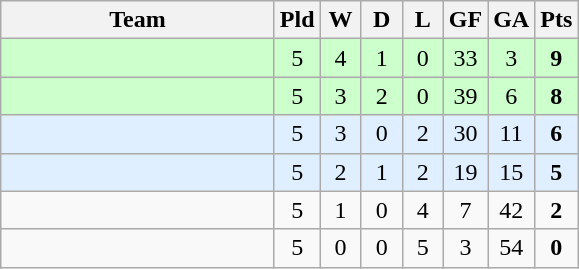<table class=wikitable style="text-align:center">
<tr>
<th width=175>Team</th>
<th width=20>Pld</th>
<th width=20>W</th>
<th width=20>D</th>
<th width=20>L</th>
<th width=20>GF</th>
<th width=20>GA</th>
<th width=20>Pts</th>
</tr>
<tr style="background:#cfc; text-align:center;">
<td align=left></td>
<td>5</td>
<td>4</td>
<td>1</td>
<td>0</td>
<td>33</td>
<td>3</td>
<td><strong>9</strong></td>
</tr>
<tr style="background:#cfc; text-align:center;">
<td align=left></td>
<td>5</td>
<td>3</td>
<td>2</td>
<td>0</td>
<td>39</td>
<td>6</td>
<td><strong>8</strong></td>
</tr>
<tr style="background:#dfefff; text-align:center;">
<td align=left></td>
<td>5</td>
<td>3</td>
<td>0</td>
<td>2</td>
<td>30</td>
<td>11</td>
<td><strong>6</strong></td>
</tr>
<tr style="background:#dfefff; text-align:center;">
<td align=left></td>
<td>5</td>
<td>2</td>
<td>1</td>
<td>2</td>
<td>19</td>
<td>15</td>
<td><strong>5</strong></td>
</tr>
<tr>
<td align=left></td>
<td>5</td>
<td>1</td>
<td>0</td>
<td>4</td>
<td>7</td>
<td>42</td>
<td><strong>2</strong></td>
</tr>
<tr>
<td align=left></td>
<td>5</td>
<td>0</td>
<td>0</td>
<td>5</td>
<td>3</td>
<td>54</td>
<td><strong>0</strong></td>
</tr>
</table>
